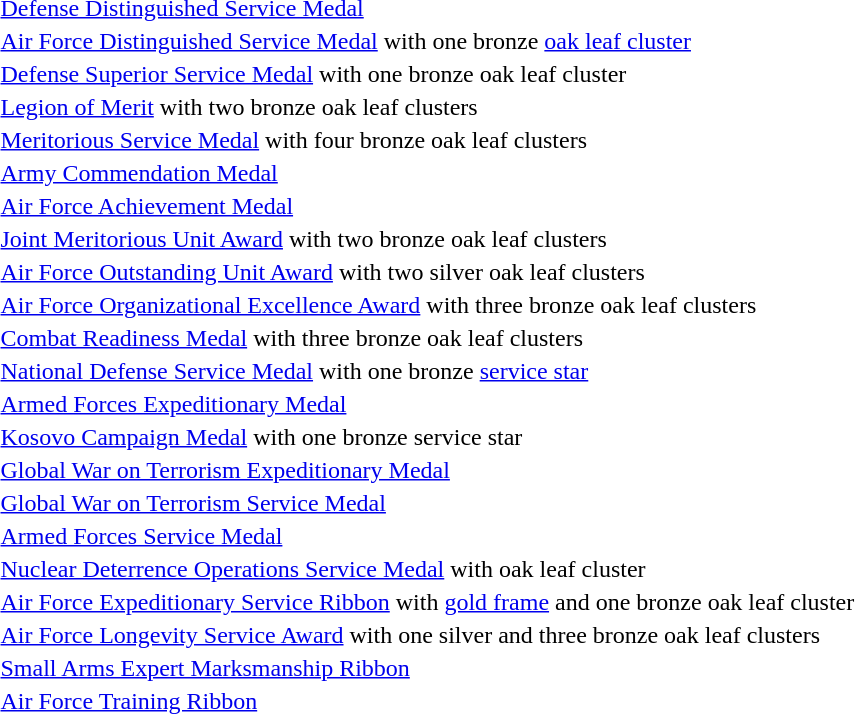<table>
<tr>
<td></td>
<td><a href='#'>Defense Distinguished Service Medal</a></td>
</tr>
<tr>
<td></td>
<td><a href='#'>Air Force Distinguished Service Medal</a> with one bronze <a href='#'>oak leaf cluster</a></td>
</tr>
<tr>
<td></td>
<td><a href='#'>Defense Superior Service Medal</a> with one bronze oak leaf cluster</td>
</tr>
<tr>
<td><span></span><span></span></td>
<td><a href='#'>Legion of Merit</a> with two bronze oak leaf clusters</td>
</tr>
<tr>
<td><span></span><span></span><span></span><span></span></td>
<td><a href='#'>Meritorious Service Medal</a> with four bronze oak leaf clusters</td>
</tr>
<tr>
<td></td>
<td><a href='#'>Army Commendation Medal</a></td>
</tr>
<tr>
<td></td>
<td><a href='#'>Air Force Achievement Medal</a></td>
</tr>
<tr>
<td><span></span><span></span></td>
<td><a href='#'>Joint Meritorious Unit Award</a> with two bronze oak leaf clusters</td>
</tr>
<tr>
<td><span></span><span></span></td>
<td><a href='#'>Air Force Outstanding Unit Award</a> with two silver oak leaf clusters</td>
</tr>
<tr>
<td><span></span><span></span><span></span></td>
<td><a href='#'>Air Force Organizational Excellence Award</a> with three bronze oak leaf clusters</td>
</tr>
<tr>
<td><span></span><span></span><span></span></td>
<td><a href='#'>Combat Readiness Medal</a> with three bronze oak leaf clusters</td>
</tr>
<tr>
<td></td>
<td><a href='#'>National Defense Service Medal</a> with one bronze <a href='#'>service star</a></td>
</tr>
<tr>
<td></td>
<td><a href='#'>Armed Forces Expeditionary Medal</a></td>
</tr>
<tr>
<td></td>
<td><a href='#'>Kosovo Campaign Medal</a> with one bronze service star</td>
</tr>
<tr>
<td></td>
<td><a href='#'>Global War on Terrorism Expeditionary Medal</a></td>
</tr>
<tr>
<td></td>
<td><a href='#'>Global War on Terrorism Service Medal</a></td>
</tr>
<tr>
<td></td>
<td><a href='#'>Armed Forces Service Medal</a></td>
</tr>
<tr>
<td></td>
<td><a href='#'>Nuclear Deterrence Operations Service Medal</a> with oak leaf cluster</td>
</tr>
<tr>
<td></td>
<td><a href='#'>Air Force Expeditionary Service Ribbon</a> with <a href='#'>gold frame</a> and one bronze oak leaf cluster</td>
</tr>
<tr>
<td><span></span><span></span><span></span><span></span></td>
<td><a href='#'>Air Force Longevity Service Award</a> with one silver and three bronze oak leaf clusters</td>
</tr>
<tr>
<td></td>
<td><a href='#'>Small Arms Expert Marksmanship Ribbon</a></td>
</tr>
<tr>
<td></td>
<td><a href='#'>Air Force Training Ribbon</a></td>
</tr>
</table>
